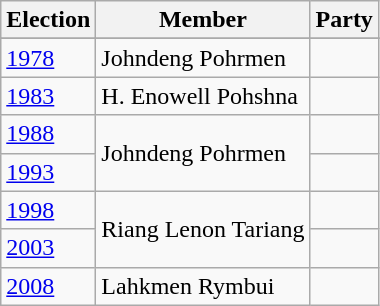<table class="wikitable sortable">
<tr>
<th>Election</th>
<th>Member</th>
<th colspan=2>Party</th>
</tr>
<tr>
</tr>
<tr>
</tr>
<tr>
</tr>
<tr>
</tr>
<tr>
</tr>
<tr>
<td><a href='#'>1978</a></td>
<td>Johndeng Pohrmen</td>
<td></td>
</tr>
<tr>
<td><a href='#'>1983</a></td>
<td>H. Enowell Pohshna</td>
<td></td>
</tr>
<tr>
<td><a href='#'>1988</a></td>
<td rowspan=2>Johndeng Pohrmen</td>
<td></td>
</tr>
<tr>
<td><a href='#'>1993</a></td>
</tr>
<tr>
<td><a href='#'>1998</a></td>
<td rowspan=2>Riang Lenon Tariang</td>
<td></td>
</tr>
<tr>
<td><a href='#'>2003</a></td>
</tr>
<tr>
<td><a href='#'>2008</a></td>
<td>Lahkmen Rymbui</td>
<td></td>
</tr>
</table>
